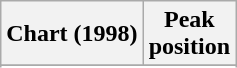<table class="wikitable sortable">
<tr>
<th align="left">Chart (1998)</th>
<th align="center">Peak<br>position</th>
</tr>
<tr>
</tr>
<tr>
</tr>
</table>
